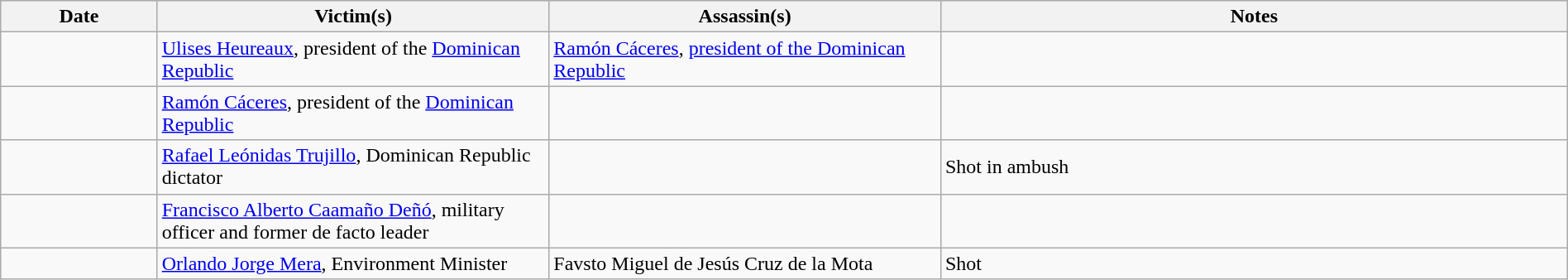<table class="wikitable sortable sticky-header" style="width:100%">
<tr>
<th style="width:10%">Date</th>
<th style="width:25%">Victim(s)</th>
<th style="width:25%">Assassin(s)</th>
<th style="width:40%">Notes</th>
</tr>
<tr>
<td></td>
<td><a href='#'>Ulises Heureaux</a>, president of the <a href='#'>Dominican Republic</a></td>
<td><a href='#'>Ramón Cáceres</a>, <a href='#'>president of the Dominican Republic</a></td>
<td></td>
</tr>
<tr>
<td></td>
<td><a href='#'>Ramón Cáceres</a>, president of the <a href='#'>Dominican Republic</a></td>
<td></td>
<td></td>
</tr>
<tr>
<td></td>
<td><a href='#'>Rafael Leónidas Trujillo</a>, Dominican Republic dictator</td>
<td></td>
<td>Shot in ambush</td>
</tr>
<tr>
<td></td>
<td><a href='#'>Francisco Alberto Caamaño Deñó</a>, military officer and former de facto leader</td>
<td></td>
<td></td>
</tr>
<tr>
<td></td>
<td><a href='#'>Orlando Jorge Mera</a>, Environment Minister</td>
<td>Favsto Miguel de Jesús Cruz de la Mota</td>
<td>Shot</td>
</tr>
</table>
